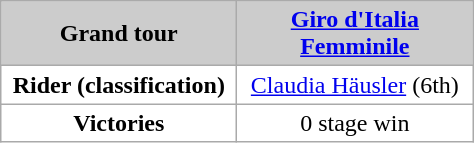<table class="wikitable" style="background-color:#ffffff; text-align:center;">
<tr ---->
<th scope="row" style="background-color:#CCCCCC; text-align:center; width:150px;">Grand tour</th>
<th scope="col" style="background-color:#CCCCCC; width:150px;"><a href='#'>Giro d'Italia Femminile</a></th>
</tr>
<tr>
<th scope="row" style="background-color:#ffffff; text-align:center;">Rider (classification)</th>
<td><a href='#'>Claudia Häusler</a> (6th)</td>
</tr>
<tr>
<th scope="row" style="background-color:#ffffff; text-align:center;">Victories</th>
<td>0 stage win</td>
</tr>
</table>
